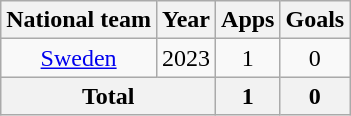<table class="wikitable" style="text-align:center">
<tr>
<th>National team</th>
<th>Year</th>
<th>Apps</th>
<th>Goals</th>
</tr>
<tr>
<td><a href='#'>Sweden</a></td>
<td>2023</td>
<td>1</td>
<td>0</td>
</tr>
<tr>
<th colspan="2">Total</th>
<th>1</th>
<th>0</th>
</tr>
</table>
